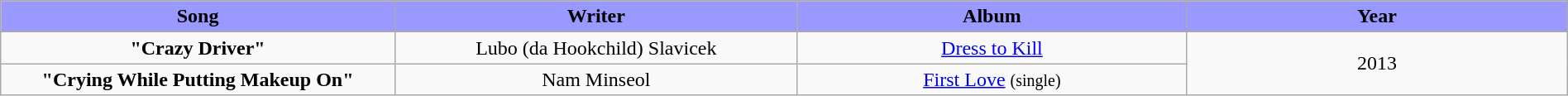<table class="wikitable" style="margin:0.5em auto; clear:both; text-align:center; width:100%">
<tr>
<th width="500" style="background: #99F;">Song</th>
<th width="500" style="background: #99F;">Writer</th>
<th width="500" style="background: #99F;">Album</th>
<th width="500" style="background: #99F;">Year</th>
</tr>
<tr>
<td><strong>"Crazy Driver"</strong></td>
<td>Lubo (da Hookchild) Slavicek</td>
<td><a href='#'>Dress to Kill</a></td>
<td rowspan="2">2013</td>
</tr>
<tr>
<td><strong>"Crying While Putting Makeup On"</strong></td>
<td>Nam Minseol</td>
<td><a href='#'>First Love</a> <small>(single)</small></td>
</tr>
</table>
